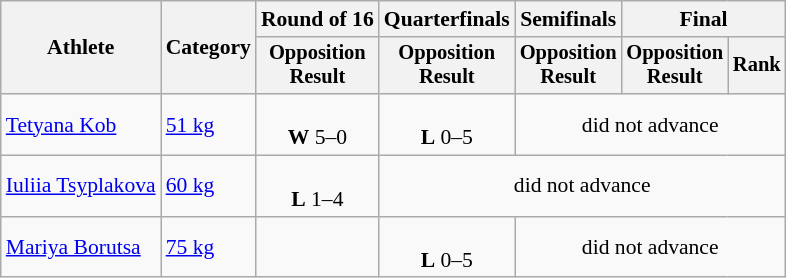<table class="wikitable" style="text-align:center; font-size:90%">
<tr>
<th rowspan=2>Athlete</th>
<th rowspan=2>Category</th>
<th>Round of 16</th>
<th>Quarterfinals</th>
<th>Semifinals</th>
<th colspan=2>Final</th>
</tr>
<tr style="font-size:95%">
<th>Opposition<br>Result</th>
<th>Opposition<br>Result</th>
<th>Opposition<br>Result</th>
<th>Opposition<br>Result</th>
<th>Rank</th>
</tr>
<tr>
<td align=left><a href='#'>Tetyana Kob</a></td>
<td align=left><a href='#'>51 kg</a></td>
<td><br> <strong>W</strong> 5–0</td>
<td><br> <strong>L</strong> 0–5</td>
<td colspan=3>did not advance</td>
</tr>
<tr>
<td align=left><a href='#'>Iuliia Tsyplakova</a></td>
<td align=left><a href='#'>60 kg</a></td>
<td><br> <strong>L</strong> 1–4</td>
<td colspan=4>did not advance</td>
</tr>
<tr>
<td align=left><a href='#'>Mariya Borutsa</a></td>
<td align=left><a href='#'>75 kg</a></td>
<td></td>
<td><br> <strong>L</strong> 0–5</td>
<td colspan=3>did not advance</td>
</tr>
</table>
